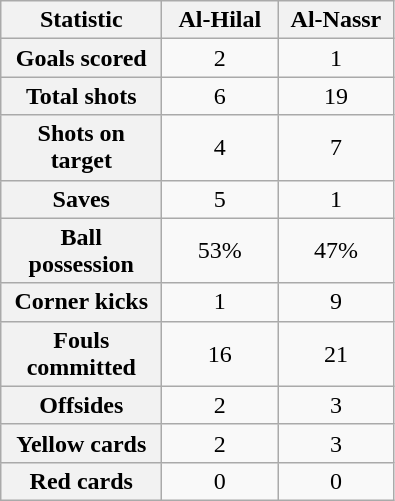<table class="wikitable plainrowheaders" style="text-align:center">
<tr>
<th scope="col" style="width:100px">Statistic</th>
<th scope="col" style="width:70px">Al-Hilal</th>
<th scope="col" style="width:70px">Al-Nassr</th>
</tr>
<tr>
<th scope=row>Goals scored</th>
<td>2</td>
<td>1</td>
</tr>
<tr>
<th scope=row>Total shots</th>
<td>6</td>
<td>19</td>
</tr>
<tr>
<th scope=row>Shots on target</th>
<td>4</td>
<td>7</td>
</tr>
<tr>
<th scope=row>Saves</th>
<td>5</td>
<td>1</td>
</tr>
<tr>
<th scope=row>Ball possession</th>
<td>53%</td>
<td>47%</td>
</tr>
<tr>
<th scope=row>Corner kicks</th>
<td>1</td>
<td>9</td>
</tr>
<tr>
<th scope=row>Fouls committed</th>
<td>16</td>
<td>21</td>
</tr>
<tr>
<th scope=row>Offsides</th>
<td>2</td>
<td>3</td>
</tr>
<tr>
<th scope=row>Yellow cards</th>
<td>2</td>
<td>3</td>
</tr>
<tr>
<th scope=row>Red cards</th>
<td>0</td>
<td>0</td>
</tr>
</table>
